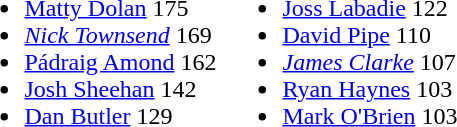<table>
<tr style="vertical-align: top;">
<td><br><ul><li> <a href='#'>Matty Dolan</a> 175</li><li> <em><a href='#'>Nick Townsend</a></em> 169</li><li> <a href='#'>Pádraig Amond</a> 162</li><li> <a href='#'>Josh Sheehan</a> 142</li><li> <a href='#'>Dan Butler</a> 129</li></ul></td>
<td><br><ul><li> <a href='#'>Joss Labadie</a> 122</li><li> <a href='#'>David Pipe</a> 110</li><li> <em><a href='#'>James Clarke</a></em> 107</li><li> <a href='#'>Ryan Haynes</a> 103</li><li> <a href='#'>Mark O'Brien</a> 103</li></ul></td>
</tr>
</table>
